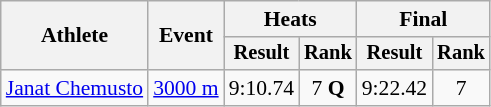<table class="wikitable" style="font-size:90%">
<tr>
<th rowspan=2>Athlete</th>
<th rowspan=2>Event</th>
<th colspan=2>Heats</th>
<th colspan=2>Final</th>
</tr>
<tr style="font-size:95%">
<th>Result</th>
<th>Rank</th>
<th>Result</th>
<th>Rank</th>
</tr>
<tr align=center>
<td align=left><a href='#'>Janat Chemusto</a></td>
<td align=left><a href='#'>3000 m</a></td>
<td>9:10.74</td>
<td>7 <strong>Q</strong></td>
<td>9:22.42</td>
<td>7</td>
</tr>
</table>
